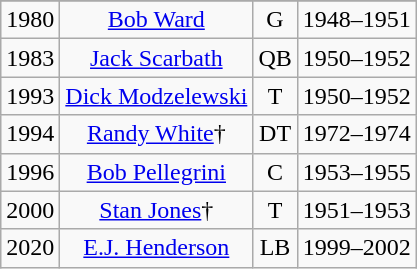<table class="wikitable" style="text-align:center">
<tr>
</tr>
<tr>
<td>1980</td>
<td><a href='#'>Bob Ward</a></td>
<td>G</td>
<td>1948–1951</td>
</tr>
<tr>
<td>1983</td>
<td><a href='#'>Jack Scarbath</a></td>
<td>QB</td>
<td>1950–1952</td>
</tr>
<tr>
<td>1993</td>
<td><a href='#'>Dick Modzelewski</a></td>
<td>T</td>
<td>1950–1952</td>
</tr>
<tr>
<td>1994</td>
<td><a href='#'>Randy White</a>†</td>
<td>DT</td>
<td>1972–1974</td>
</tr>
<tr>
<td>1996</td>
<td><a href='#'>Bob Pellegrini</a></td>
<td>C</td>
<td>1953–1955</td>
</tr>
<tr>
<td>2000</td>
<td><a href='#'>Stan Jones</a>†</td>
<td>T</td>
<td>1951–1953</td>
</tr>
<tr>
<td>2020</td>
<td><a href='#'>E.J. Henderson</a></td>
<td>LB</td>
<td>1999–2002</td>
</tr>
</table>
